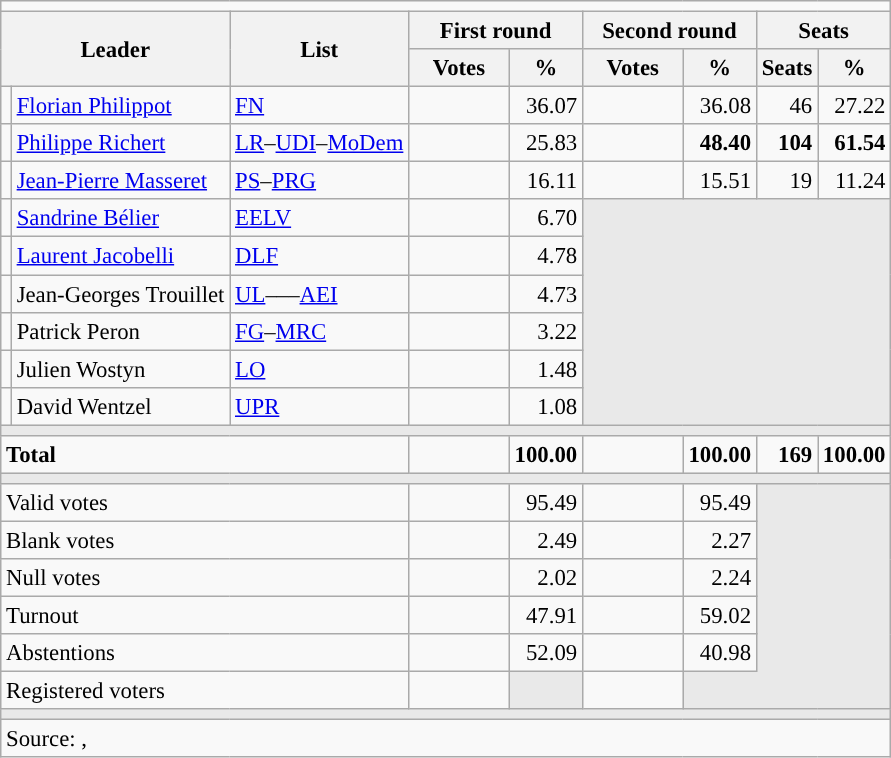<table class="wikitable" style="font-size:95%;text-align:right;">
<tr>
<td colspan="9"></td>
</tr>
<tr>
<th colspan="2" rowspan="2">Leader</th>
<th rowspan="2">List</th>
<th colspan="2">First round</th>
<th colspan="2">Second round</th>
<th colspan="2">Seats</th>
</tr>
<tr style="text-align:center;">
<th width="60px">Votes</th>
<th width="30px">%</th>
<th width="60px">Votes</th>
<th width="30px">%</th>
<th width="30px">Seats</th>
<th width="30px">%</th>
</tr>
<tr>
<td style="background:"></td>
<td style="text-align:left;"><a href='#'>Florian Philippot</a></td>
<td style="text-align:left;"><a href='#'>FN</a></td>
<td></td>
<td>36.07</td>
<td></td>
<td>36.08</td>
<td>46</td>
<td>27.22</td>
</tr>
<tr>
<td style="background:"></td>
<td style="text-align:left;"><a href='#'>Philippe Richert</a></td>
<td style="text-align:left;"><a href='#'>LR</a>–<a href='#'>UDI</a>–<a href='#'>MoDem</a></td>
<td></td>
<td>25.83</td>
<td><strong></strong></td>
<td><strong>48.40</strong></td>
<td><strong>104</strong></td>
<td><strong>61.54</strong></td>
</tr>
<tr>
<td style="background:"></td>
<td style="text-align:left;"><a href='#'>Jean-Pierre Masseret</a></td>
<td style="text-align:left;"><a href='#'>PS</a>–<a href='#'>PRG</a></td>
<td></td>
<td>16.11</td>
<td></td>
<td>15.51</td>
<td>19</td>
<td>11.24</td>
</tr>
<tr>
<td style="background:"></td>
<td style="text-align:left;"><a href='#'>Sandrine Bélier</a></td>
<td style="text-align:left;"><a href='#'>EELV</a></td>
<td></td>
<td>6.70</td>
<td style="background-color:#E9E9E9;" colspan="4" rowspan="6"></td>
</tr>
<tr>
<td style="background:"></td>
<td style="text-align:left;"><a href='#'>Laurent Jacobelli</a></td>
<td style="text-align:left;"><a href='#'>DLF</a></td>
<td></td>
<td>4.78</td>
</tr>
<tr>
<td style="background:"></td>
<td style="text-align:left;">Jean-Georges Trouillet</td>
<td style="text-align:left;"><a href='#'>UL</a>–––<a href='#'>AEI</a></td>
<td></td>
<td>4.73</td>
</tr>
<tr>
<td style="background:"></td>
<td style="text-align:left;">Patrick Peron</td>
<td style="text-align:left;"><a href='#'>FG</a>–<a href='#'>MRC</a></td>
<td></td>
<td>3.22</td>
</tr>
<tr>
<td style="background:"></td>
<td style="text-align:left;">Julien Wostyn</td>
<td style="text-align:left;"><a href='#'>LO</a></td>
<td></td>
<td>1.48</td>
</tr>
<tr>
<td style="background:"></td>
<td style="text-align:left;">David Wentzel</td>
<td style="text-align:left;"><a href='#'>UPR</a></td>
<td></td>
<td>1.08</td>
</tr>
<tr>
<td style="background-color:#E9E9E9;" colspan="9"></td>
</tr>
<tr style="font-weight:bold;">
<td style="text-align:left;" colspan="3">Total</td>
<td></td>
<td>100.00</td>
<td></td>
<td>100.00</td>
<td>169</td>
<td>100.00</td>
</tr>
<tr>
<td style="background-color:#E9E9E9;" colspan="9"></td>
</tr>
<tr>
<td style="text-align:left;" colspan="3">Valid votes</td>
<td></td>
<td>95.49</td>
<td></td>
<td>95.49</td>
<td style="background-color:#E9E9E9;" colspan="2" rowspan="5"></td>
</tr>
<tr>
<td style="text-align:left;" colspan="3">Blank votes</td>
<td></td>
<td>2.49</td>
<td></td>
<td>2.27</td>
</tr>
<tr>
<td style="text-align:left;" colspan="3">Null votes</td>
<td></td>
<td>2.02</td>
<td></td>
<td>2.24</td>
</tr>
<tr>
<td style="text-align:left;" colspan="3">Turnout</td>
<td></td>
<td>47.91</td>
<td></td>
<td>59.02</td>
</tr>
<tr>
<td style="text-align:left;" colspan="3">Abstentions</td>
<td></td>
<td>52.09</td>
<td></td>
<td>40.98</td>
</tr>
<tr>
<td style="text-align:left;" colspan="3">Registered voters</td>
<td></td>
<td style="background-color:#E9E9E9;"></td>
<td></td>
<td style="background-color:#E9E9E9;border-right-style:hidden;"></td>
<td style="background-color:#E9E9E9;border-top-style:hidden;" colspan="2"></td>
</tr>
<tr>
<td style="background-color:#E9E9E9;" colspan="9"></td>
</tr>
<tr>
<td style="text-align:left;" colspan="9">Source: , </td>
</tr>
</table>
